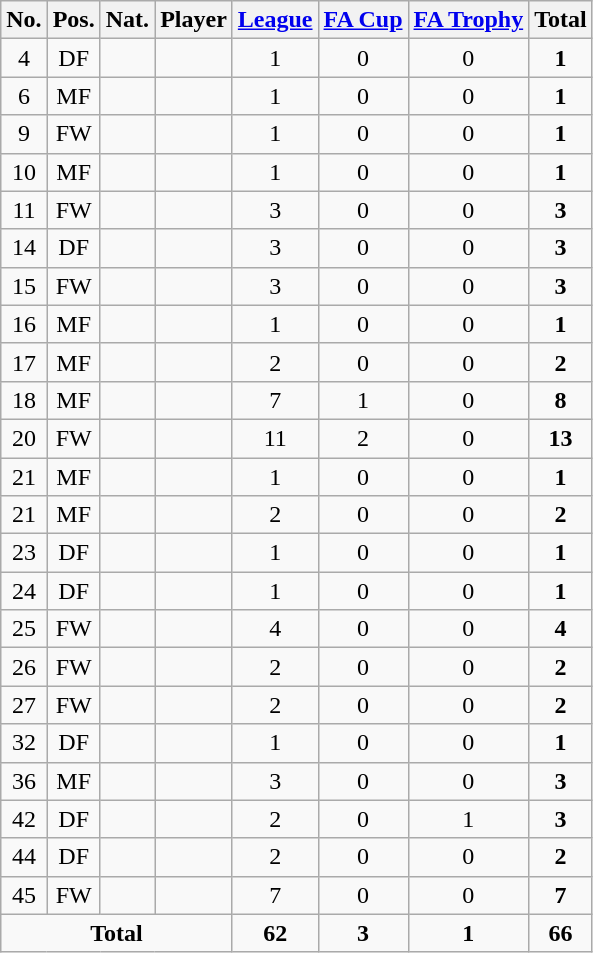<table class="wikitable sortable" style="text-align:center">
<tr>
<th>No.</th>
<th>Pos.</th>
<th>Nat.</th>
<th>Player</th>
<th><a href='#'>League</a></th>
<th><a href='#'>FA Cup</a></th>
<th><a href='#'>FA Trophy</a></th>
<th>Total</th>
</tr>
<tr>
<td>4</td>
<td>DF</td>
<td></td>
<td align=left></td>
<td>1</td>
<td>0</td>
<td>0</td>
<td><strong>1</strong></td>
</tr>
<tr>
<td>6</td>
<td>MF</td>
<td></td>
<td align=left></td>
<td>1</td>
<td>0</td>
<td>0</td>
<td><strong>1</strong></td>
</tr>
<tr>
<td>9</td>
<td>FW</td>
<td></td>
<td align=left></td>
<td>1</td>
<td>0</td>
<td>0</td>
<td><strong>1</strong></td>
</tr>
<tr>
<td>10</td>
<td>MF</td>
<td></td>
<td align=left></td>
<td>1</td>
<td>0</td>
<td>0</td>
<td><strong>1</strong></td>
</tr>
<tr>
<td>11</td>
<td>FW</td>
<td></td>
<td align=left></td>
<td>3</td>
<td>0</td>
<td>0</td>
<td><strong>3</strong></td>
</tr>
<tr>
<td>14</td>
<td>DF</td>
<td></td>
<td align=left></td>
<td>3</td>
<td>0</td>
<td>0</td>
<td><strong>3</strong></td>
</tr>
<tr>
<td>15</td>
<td>FW</td>
<td></td>
<td align=left></td>
<td>3</td>
<td>0</td>
<td>0</td>
<td><strong>3</strong></td>
</tr>
<tr>
<td>16</td>
<td>MF</td>
<td></td>
<td align=left></td>
<td>1</td>
<td>0</td>
<td>0</td>
<td><strong>1</strong></td>
</tr>
<tr>
<td>17</td>
<td>MF</td>
<td></td>
<td align=left></td>
<td>2</td>
<td>0</td>
<td>0</td>
<td><strong>2</strong></td>
</tr>
<tr>
<td>18</td>
<td>MF</td>
<td></td>
<td align=left></td>
<td>7</td>
<td>1</td>
<td>0</td>
<td><strong>8</strong></td>
</tr>
<tr>
<td>20</td>
<td>FW</td>
<td></td>
<td align=left></td>
<td>11</td>
<td>2</td>
<td>0</td>
<td><strong>13</strong></td>
</tr>
<tr>
<td>21</td>
<td>MF</td>
<td></td>
<td align=left></td>
<td>1</td>
<td>0</td>
<td>0</td>
<td><strong>1</strong></td>
</tr>
<tr>
<td>21</td>
<td>MF</td>
<td></td>
<td align=left></td>
<td>2</td>
<td>0</td>
<td>0</td>
<td><strong>2</strong></td>
</tr>
<tr>
<td>23</td>
<td>DF</td>
<td></td>
<td align=left></td>
<td>1</td>
<td>0</td>
<td>0</td>
<td><strong>1</strong></td>
</tr>
<tr>
<td>24</td>
<td>DF</td>
<td></td>
<td align=left></td>
<td>1</td>
<td>0</td>
<td>0</td>
<td><strong>1</strong></td>
</tr>
<tr>
<td>25</td>
<td>FW</td>
<td></td>
<td align=left></td>
<td>4</td>
<td>0</td>
<td>0</td>
<td><strong>4</strong></td>
</tr>
<tr>
<td>26</td>
<td>FW</td>
<td></td>
<td align=left></td>
<td>2</td>
<td>0</td>
<td>0</td>
<td><strong>2</strong></td>
</tr>
<tr>
<td>27</td>
<td>FW</td>
<td></td>
<td align=left></td>
<td>2</td>
<td>0</td>
<td>0</td>
<td><strong>2</strong></td>
</tr>
<tr>
<td>32</td>
<td>DF</td>
<td></td>
<td align=left></td>
<td>1</td>
<td>0</td>
<td>0</td>
<td><strong>1</strong></td>
</tr>
<tr>
<td>36</td>
<td>MF</td>
<td></td>
<td align=left></td>
<td>3</td>
<td>0</td>
<td>0</td>
<td><strong>3</strong></td>
</tr>
<tr>
<td>42</td>
<td>DF</td>
<td></td>
<td align=left></td>
<td>2</td>
<td>0</td>
<td>1</td>
<td><strong>3</strong></td>
</tr>
<tr>
<td>44</td>
<td>DF</td>
<td></td>
<td align=left></td>
<td>2</td>
<td>0</td>
<td>0</td>
<td><strong>2</strong></td>
</tr>
<tr>
<td>45</td>
<td>FW</td>
<td></td>
<td align=left></td>
<td>7</td>
<td>0</td>
<td>0</td>
<td><strong>7</strong></td>
</tr>
<tr class="sortbottom">
<td colspan=4><strong>Total</strong></td>
<td colspan=1><strong>62</strong></td>
<td colspan=1><strong>3</strong></td>
<td colspan=1><strong>1</strong></td>
<td colspan=1><strong>66</strong></td>
</tr>
</table>
